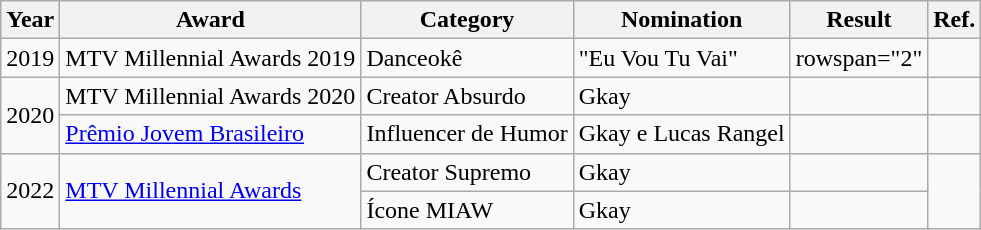<table class="wikitable">
<tr>
<th>Year</th>
<th>Award</th>
<th>Category</th>
<th>Nomination</th>
<th>Result</th>
<th>Ref.</th>
</tr>
<tr>
<td>2019</td>
<td>MTV Millennial Awards 2019</td>
<td>Danceokê</td>
<td>"Eu Vou Tu Vai"</td>
<td>rowspan="2" </td>
<td></td>
</tr>
<tr>
<td rowspan="2">2020</td>
<td>MTV Millennial Awards 2020</td>
<td>Creator Absurdo</td>
<td>Gkay</td>
<td></td>
</tr>
<tr>
<td><a href='#'>Prêmio Jovem Brasileiro</a></td>
<td>Influencer de Humor</td>
<td>Gkay e Lucas Rangel</td>
<td></td>
<td></td>
</tr>
<tr>
<td rowspan="2">2022</td>
<td rowspan="2"><a href='#'>MTV Millennial Awards</a></td>
<td>Creator Supremo</td>
<td>Gkay</td>
<td></td>
<td rowspan="2"></td>
</tr>
<tr>
<td>Ícone MIAW</td>
<td>Gkay</td>
<td></td>
</tr>
</table>
